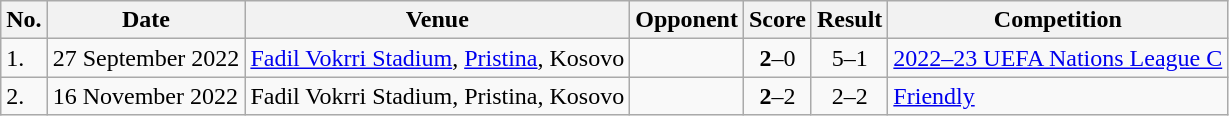<table class="wikitable">
<tr>
<th>No.</th>
<th>Date</th>
<th>Venue</th>
<th>Opponent</th>
<th>Score</th>
<th>Result</th>
<th>Competition</th>
</tr>
<tr>
<td>1.</td>
<td>27 September 2022</td>
<td><a href='#'>Fadil Vokrri Stadium</a>, <a href='#'>Pristina</a>, Kosovo</td>
<td></td>
<td align=center><strong>2</strong>–0</td>
<td align=center>5–1</td>
<td><a href='#'>2022–23 UEFA Nations League C</a></td>
</tr>
<tr>
<td>2.</td>
<td>16 November 2022</td>
<td>Fadil Vokrri Stadium, Pristina, Kosovo</td>
<td></td>
<td align=center><strong>2</strong>–2</td>
<td align=center>2–2</td>
<td><a href='#'>Friendly</a></td>
</tr>
</table>
